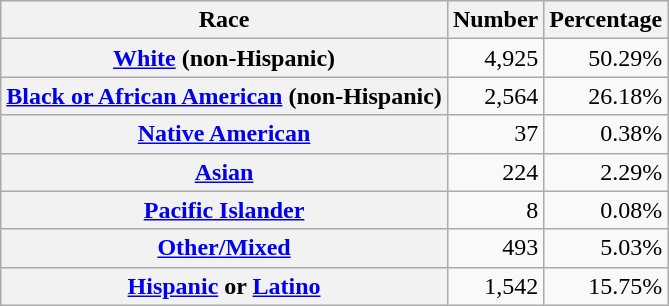<table class="wikitable" style="text-align:right">
<tr>
<th scope="col">Race</th>
<th scope="col">Number</th>
<th scope="col">Percentage</th>
</tr>
<tr>
<th scope="row"><a href='#'>White</a> (non-Hispanic)</th>
<td>4,925</td>
<td>50.29%</td>
</tr>
<tr>
<th scope="row"><a href='#'>Black or African American</a> (non-Hispanic)</th>
<td>2,564</td>
<td>26.18%</td>
</tr>
<tr>
<th scope="row"><a href='#'>Native American</a></th>
<td>37</td>
<td>0.38%</td>
</tr>
<tr>
<th scope="row"><a href='#'>Asian</a></th>
<td>224</td>
<td>2.29%</td>
</tr>
<tr>
<th scope="row"><a href='#'>Pacific Islander</a></th>
<td>8</td>
<td>0.08%</td>
</tr>
<tr>
<th scope="row"><a href='#'>Other/Mixed</a></th>
<td>493</td>
<td>5.03%</td>
</tr>
<tr>
<th scope="row"><a href='#'>Hispanic</a> or <a href='#'>Latino</a></th>
<td>1,542</td>
<td>15.75%</td>
</tr>
</table>
